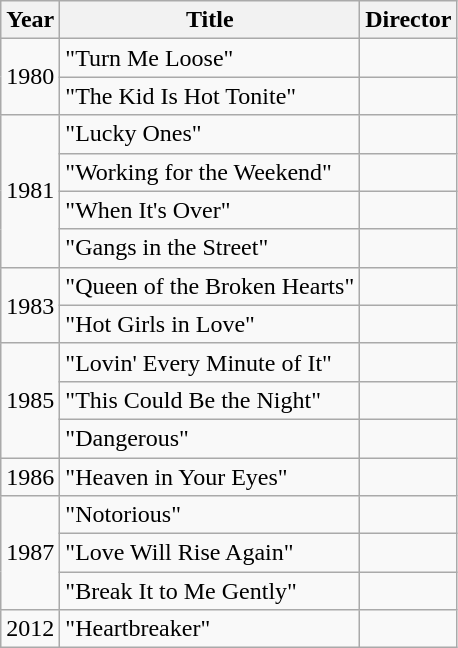<table class="wikitable">
<tr>
<th>Year</th>
<th>Title</th>
<th>Director</th>
</tr>
<tr>
<td rowspan="2">1980</td>
<td>"Turn Me Loose"</td>
<td></td>
</tr>
<tr>
<td>"The Kid Is Hot Tonite"</td>
<td></td>
</tr>
<tr>
<td rowspan="4">1981</td>
<td>"Lucky Ones"</td>
<td></td>
</tr>
<tr>
<td>"Working for the Weekend"</td>
<td></td>
</tr>
<tr>
<td>"When It's Over"</td>
<td></td>
</tr>
<tr>
<td>"Gangs in the Street"</td>
<td></td>
</tr>
<tr>
<td rowspan="2">1983</td>
<td>"Queen of the Broken Hearts"</td>
<td></td>
</tr>
<tr>
<td>"Hot Girls in Love"</td>
<td></td>
</tr>
<tr>
<td rowspan="3">1985</td>
<td>"Lovin' Every Minute of It"</td>
<td></td>
</tr>
<tr>
<td>"This Could Be the Night"</td>
<td></td>
</tr>
<tr>
<td>"Dangerous"</td>
<td></td>
</tr>
<tr>
<td>1986</td>
<td>"Heaven in Your Eyes"</td>
<td></td>
</tr>
<tr>
<td rowspan="3">1987</td>
<td>"Notorious"</td>
<td></td>
</tr>
<tr>
<td>"Love Will Rise Again"</td>
<td></td>
</tr>
<tr>
<td>"Break It to Me Gently"</td>
<td></td>
</tr>
<tr>
<td>2012</td>
<td>"Heartbreaker"</td>
<td></td>
</tr>
</table>
